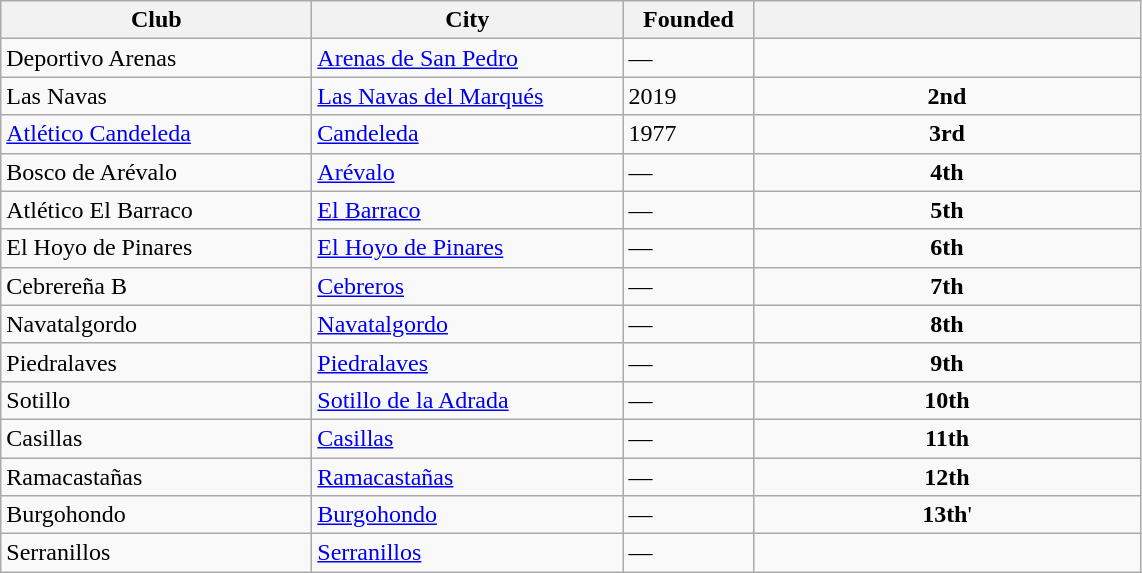<table class="wikitable sortable">
<tr>
<th width=200>Club</th>
<th width=200>City</th>
<th width=80>Founded</th>
<th width=250></th>
</tr>
<tr>
<td>Deportivo Arenas</td>
<td><a href='#'>Arenas de San Pedro</a></td>
<td>—</td>
<td align=center><strong></strong></td>
</tr>
<tr>
<td>Las Navas</td>
<td><a href='#'>Las Navas del Marqués</a></td>
<td>2019</td>
<td align=center><strong>2nd</strong></td>
</tr>
<tr>
<td><a href='#'>Atlético Candeleda</a></td>
<td><a href='#'>Candeleda</a></td>
<td>1977</td>
<td align=center><strong>3rd</strong></td>
</tr>
<tr>
<td>Bosco de Arévalo</td>
<td><a href='#'>Arévalo</a></td>
<td>—</td>
<td align=center><strong>4th</strong></td>
</tr>
<tr>
<td>Atlético El Barraco</td>
<td><a href='#'>El Barraco</a></td>
<td>—</td>
<td align=center><strong>5th</strong></td>
</tr>
<tr>
<td>El Hoyo de Pinares</td>
<td><a href='#'>El Hoyo de Pinares</a></td>
<td>—</td>
<td align=center><strong>6th</strong></td>
</tr>
<tr>
<td>Cebrereña B</td>
<td><a href='#'>Cebreros</a></td>
<td>—</td>
<td align=center><strong>7th</strong></td>
</tr>
<tr>
<td>Navatalgordo</td>
<td><a href='#'>Navatalgordo</a></td>
<td>—</td>
<td align=center><strong>8th</strong></td>
</tr>
<tr>
<td>Piedralaves</td>
<td><a href='#'>Piedralaves</a></td>
<td>—</td>
<td align=center><strong>9th</strong></td>
</tr>
<tr>
<td>Sotillo</td>
<td><a href='#'>Sotillo de la Adrada</a></td>
<td>—</td>
<td align=center><strong>10th</strong></td>
</tr>
<tr>
<td>Casillas</td>
<td><a href='#'>Casillas</a></td>
<td>—</td>
<td align=center><strong>11th</strong></td>
</tr>
<tr>
<td>Ramacastañas</td>
<td><a href='#'>Ramacastañas</a></td>
<td>—</td>
<td align=center><strong>12th</strong></td>
</tr>
<tr>
<td>Burgohondo</td>
<td><a href='#'>Burgohondo</a></td>
<td>—</td>
<td align=center><strong>13th</strong>'</td>
</tr>
<tr>
<td>Serranillos</td>
<td><a href='#'>Serranillos</a></td>
<td>—</td>
<td align=center><strong></strong></td>
</tr>
</table>
